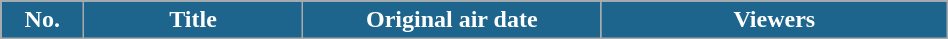<table class="wikitable plainrowheaders" style="width:50%;">
<tr>
<th scope="col" style="background:#1d658d; color:#fff; width:3em;">No.</th>
<th scope="col" style="background:#1d658d; color:#fff;">Title</th>
<th scope="col" style="background:#1d658d; color:#fff; width:12em;">Original air date</th>
<th scope="col" style="background:#1d658d; color:#fff;">Viewers<br>








</th>
</tr>
</table>
